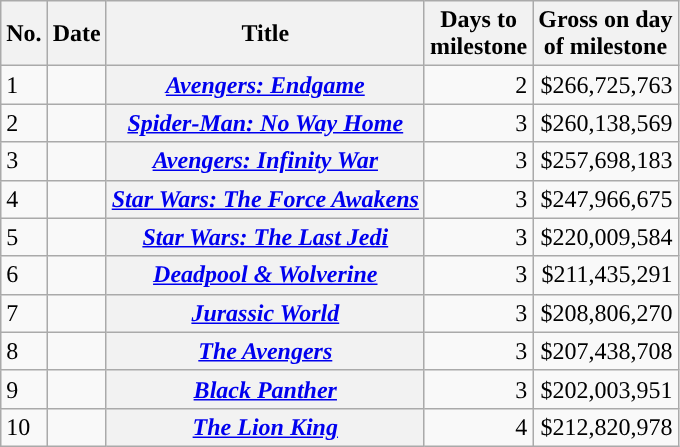<table class="wikitable">
<tr>
<th scope="col">No.</th>
<th scope="col">Date</th>
<th scope="col">Title</th>
<th scope="col">Days to <br>milestone</th>
<th scope="col">Gross on day <br>of milestone</th>
</tr>
<tr>
<td>1</td>
<td></td>
<th scope="row"><em><a href='#'>Avengers: Endgame</a></em></th>
<td style="text-align:right;">2</td>
<td style="text-align:right;">$266,725,763</td>
</tr>
<tr>
<td>2</td>
<td></td>
<th scope="row"><em><a href='#'>Spider-Man: No Way Home</a></em></th>
<td style="text-align:right;">3</td>
<td style="text-align:right;">$260,138,569</td>
</tr>
<tr>
<td>3</td>
<td></td>
<th scope="row"><em><a href='#'>Avengers: Infinity War</a></em></th>
<td style="text-align:right;">3</td>
<td style="text-align:right;">$257,698,183</td>
</tr>
<tr>
<td>4</td>
<td></td>
<th scope="row"><em><a href='#'>Star Wars: The Force Awakens</a></em></th>
<td style="text-align:right;">3</td>
<td style="text-align:right;">$247,966,675</td>
</tr>
<tr>
<td>5</td>
<td></td>
<th scope="row"><em><a href='#'>Star Wars: The Last Jedi</a></em></th>
<td style="text-align:right;">3</td>
<td style="text-align:right;">$220,009,584</td>
</tr>
<tr>
<td>6</td>
<td></td>
<th scope="row"><em><a href='#'>Deadpool & Wolverine</a></em></th>
<td style="text-align:right;">3</td>
<td style="text-align:right;">$211,435,291</td>
</tr>
<tr>
<td>7</td>
<td></td>
<th scope="row"><em><a href='#'>Jurassic World</a></em></th>
<td style="text-align:right;">3</td>
<td style="text-align:right;">$208,806,270</td>
</tr>
<tr>
<td>8</td>
<td></td>
<th scope="row"><em><a href='#'>The Avengers</a></em></th>
<td style="text-align:right;">3</td>
<td style="text-align:right;">$207,438,708</td>
</tr>
<tr>
<td>9</td>
<td></td>
<th scope="row"><em><a href='#'>Black Panther</a></em></th>
<td style="text-align:right;">3</td>
<td style="text-align:right;">$202,003,951</td>
</tr>
<tr>
<td>10</td>
<td></td>
<th scope="row"><em><a href='#'>The Lion King</a></em></th>
<td style="text-align:right;">4</td>
<td style="text-align:right;">$212,820,978</td>
</tr>
</table>
